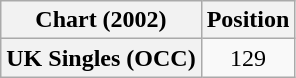<table class="wikitable plainrowheaders" style="text-align:center">
<tr>
<th>Chart (2002)</th>
<th>Position</th>
</tr>
<tr>
<th scope="row">UK Singles (OCC)</th>
<td>129</td>
</tr>
</table>
